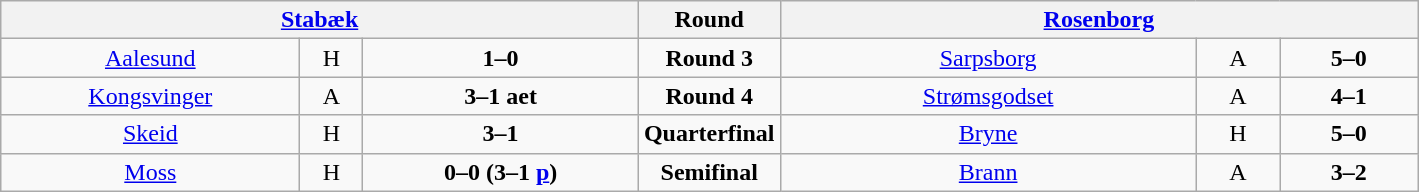<table border=1 class=wikitable style="text-align:center">
<tr valign=top>
<th width=45% colspan=3><a href='#'>Stabæk</a></th>
<th width=10%>Round</th>
<th width=45% colspan=3><a href='#'>Rosenborg</a></th>
</tr>
<tr valign=top>
<td><a href='#'>Aalesund</a></td>
<td>H</td>
<td><strong>1–0</strong></td>
<td><strong>Round 3</strong></td>
<td><a href='#'>Sarpsborg</a></td>
<td>A</td>
<td><strong>5–0</strong></td>
</tr>
<tr valign=top>
<td><a href='#'>Kongsvinger</a></td>
<td>A</td>
<td><strong>3–1 aet</strong></td>
<td><strong>Round 4</strong></td>
<td><a href='#'>Strømsgodset</a></td>
<td>A</td>
<td><strong>4–1</strong></td>
</tr>
<tr valign=top>
<td><a href='#'>Skeid</a></td>
<td>H</td>
<td><strong>3–1</strong></td>
<td><strong>Quarterfinal</strong></td>
<td><a href='#'>Bryne</a></td>
<td>H</td>
<td><strong>5–0</strong></td>
</tr>
<tr valign=top>
<td><a href='#'>Moss</a></td>
<td>H</td>
<td><strong>0–0 (3–1 <a href='#'>p</a>)</strong></td>
<td><strong>Semifinal</strong></td>
<td><a href='#'>Brann</a></td>
<td>A</td>
<td><strong>3–2</strong></td>
</tr>
</table>
